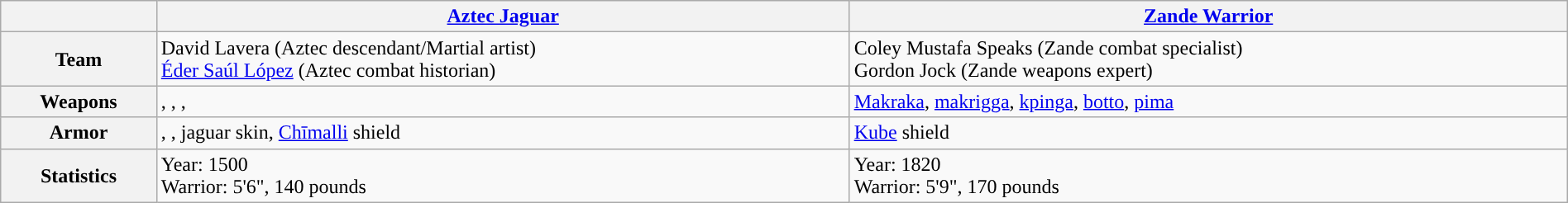<table class="wikitable unsortable" ; style="width: 100%">
<tr>
<th></th>
<th><strong><a href='#'>Aztec Jaguar</a></strong></th>
<th><strong><a href='#'>Zande Warrior</a></strong></th>
</tr>
<tr>
<th>Team</th>
<td>David Lavera (Aztec descendant/Martial artist)<br><a href='#'>Éder Saúl López</a> (Aztec combat historian)</td>
<td>Coley Mustafa Speaks (Zande combat specialist)<br>Gordon Jock (Zande weapons expert)</td>
</tr>
<tr>
<th>Weapons</th>
<td>, , , </td>
<td><a href='#'>Makraka</a>, <a href='#'>makrigga</a>, <a href='#'>kpinga</a>, <a href='#'>botto</a>, <a href='#'>pima</a></td>
</tr>
<tr>
<th>Armor</th>
<td>, , jaguar skin, <a href='#'>Chīmalli</a> shield</td>
<td><a href='#'>Kube</a> shield</td>
</tr>
<tr>
<th>Statistics</th>
<td>Year: 1500<br>Warrior: 5'6", 140 pounds</td>
<td>Year: 1820<br>Warrior: 5'9", 170 pounds</td>
</tr>
</table>
